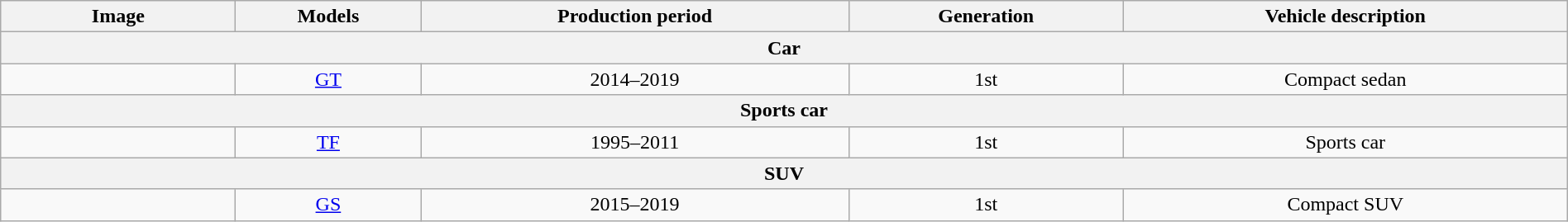<table class="wikitable sortable" style="text-align: center; width: 100%">
<tr>
<th class="unsortable" width="15%">Image</th>
<th>Models</th>
<th>Production period</th>
<th class="unsortable">Generation</th>
<th>Vehicle description</th>
</tr>
<tr>
<th colspan="5">Car</th>
</tr>
<tr>
<td></td>
<td><a href='#'>GT</a></td>
<td>2014–2019</td>
<td>1st</td>
<td>Compact sedan</td>
</tr>
<tr>
<th colspan="5">Sports car</th>
</tr>
<tr>
<td></td>
<td><a href='#'>TF</a></td>
<td>1995–2011</td>
<td>1st</td>
<td>Sports car</td>
</tr>
<tr>
<th colspan="5">SUV</th>
</tr>
<tr>
<td></td>
<td><a href='#'>GS</a></td>
<td>2015–2019</td>
<td>1st</td>
<td>Compact SUV</td>
</tr>
</table>
